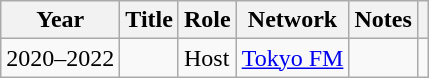<table class="wikitable sortable">
<tr>
<th>Year</th>
<th>Title</th>
<th>Role</th>
<th>Network</th>
<th>Notes</th>
<th class="unsortable"></th>
</tr>
<tr>
<td>2020–2022</td>
<td></td>
<td>Host</td>
<td><a href='#'>Tokyo FM</a></td>
<td></td>
<td></td>
</tr>
</table>
